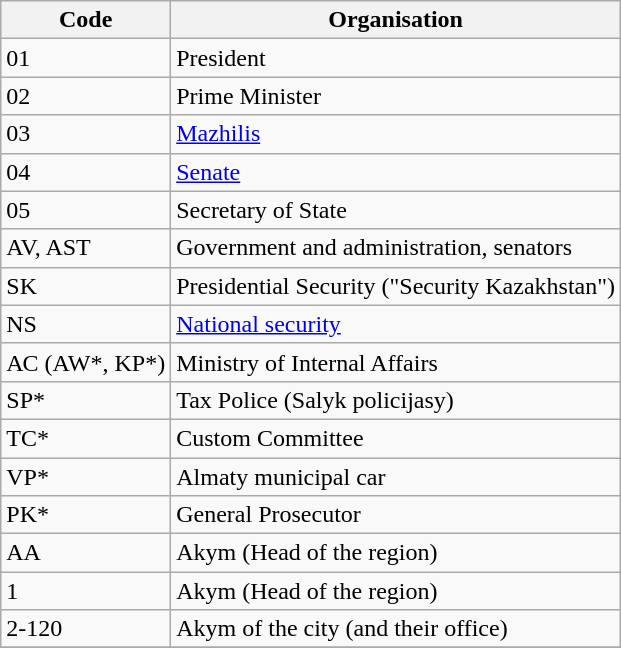<table class=wikitable>
<tr class="hintergrundfarbe6">
<th>Code</th>
<th>Organisation</th>
</tr>
<tr>
<td>01</td>
<td>President</td>
</tr>
<tr>
<td>02</td>
<td>Prime Minister</td>
</tr>
<tr>
<td>03</td>
<td><a href='#'>Mazhilis</a></td>
</tr>
<tr>
<td>04</td>
<td><a href='#'>Senate</a></td>
</tr>
<tr>
<td>05</td>
<td>Secretary of State</td>
</tr>
<tr>
<td>AV, AST</td>
<td>Government and administration, senators</td>
</tr>
<tr>
<td>SK</td>
<td>Presidential Security ("Security Kazakhstan")</td>
</tr>
<tr>
<td>NS</td>
<td><a href='#'>National security</a></td>
</tr>
<tr>
<td>АС (AW*, KP*)</td>
<td>Ministry of Internal Affairs</td>
</tr>
<tr>
<td>SP*</td>
<td>Tax Police (Salyk policijasy)</td>
</tr>
<tr>
<td>ТC*</td>
<td>Custom Committee</td>
</tr>
<tr>
<td>VP*</td>
<td>Almaty municipal car</td>
</tr>
<tr>
<td>PK*</td>
<td>General Prosecutor</td>
</tr>
<tr>
<td>АА</td>
<td>Akym (Head of the region)</td>
</tr>
<tr>
<td>1</td>
<td>Akym (Head of the region)</td>
</tr>
<tr>
<td>2-120</td>
<td>Akym of the city (and their office)</td>
</tr>
<tr>
</tr>
</table>
